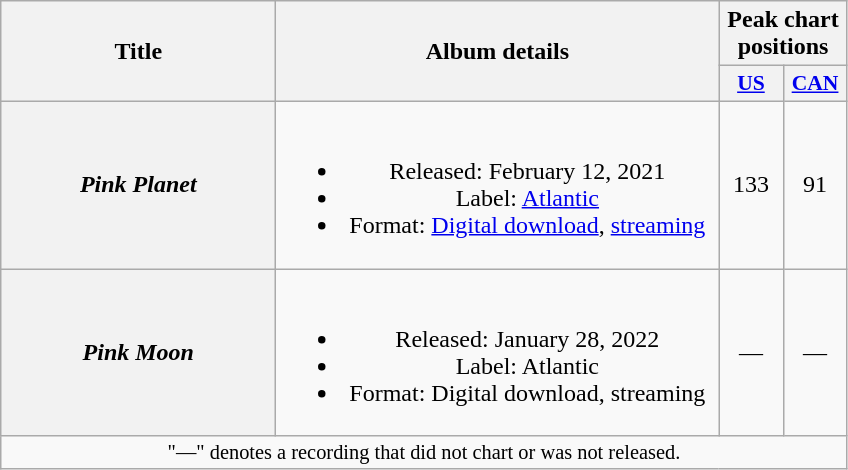<table class="wikitable plainrowheaders" style="text-align:center;">
<tr>
<th scope="col" rowspan="2" style="width:11em;">Title</th>
<th scope="col" rowspan="2" style="width:18em;">Album details</th>
<th scope="col" colspan="2">Peak chart positions</th>
</tr>
<tr>
<th scope="col" style="width:2.5em;font-size:90%;"><a href='#'>US</a><br></th>
<th scope="col" style="width:2.5em;font-size:90%;"><a href='#'>CAN</a><br></th>
</tr>
<tr>
<th scope="row"><em>Pink Planet</em></th>
<td><br><ul><li>Released: February 12, 2021</li><li>Label: <a href='#'>Atlantic</a></li><li>Format: <a href='#'>Digital download</a>, <a href='#'>streaming</a></li></ul></td>
<td>133</td>
<td>91</td>
</tr>
<tr>
<th scope="row"><em>Pink Moon</em></th>
<td><br><ul><li>Released: January 28, 2022</li><li>Label: Atlantic</li><li>Format: Digital download, streaming</li></ul></td>
<td>—</td>
<td>—</td>
</tr>
<tr>
<td colspan="4" style="font-size:85%">"—" denotes a recording that did not chart or was not released.</td>
</tr>
</table>
